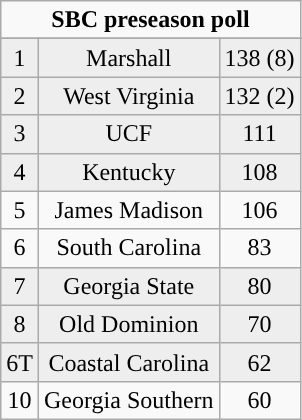<table class="wikitable" style="display: inline-table;">
<tr>
<td align="center" Colspan="3"><strong>SBC preseason poll</strong></td>
</tr>
<tr align="center">
</tr>
<tr align="center" style="background:#eeeeee;">
<td>1</td>
<td>Marshall</td>
<td>138 (8)</td>
</tr>
<tr align="center" style="background:#eeeeee;">
<td>2</td>
<td>West Virginia</td>
<td>132 (2)</td>
</tr>
<tr align="center" style="background:#eeeeee;">
<td>3</td>
<td>UCF</td>
<td>111</td>
</tr>
<tr align="center" style="background:#eeeeee;">
<td>4</td>
<td>Kentucky</td>
<td>108</td>
</tr>
<tr align="center">
<td>5</td>
<td>James Madison</td>
<td>106</td>
</tr>
<tr align="center">
<td>6</td>
<td>South Carolina</td>
<td>83</td>
</tr>
<tr align="center" style="background:#eeeeee;">
<td>7</td>
<td>Georgia State</td>
<td>80</td>
</tr>
<tr align="center" style="background:#eeeeee;">
<td>8</td>
<td>Old Dominion</td>
<td>70</td>
</tr>
<tr align="center" style="background:#eeeeee;">
<td>6T</td>
<td>Coastal Carolina</td>
<td>62</td>
</tr>
<tr align="center">
<td>10</td>
<td>Georgia Southern</td>
<td>60</td>
</tr>
</table>
